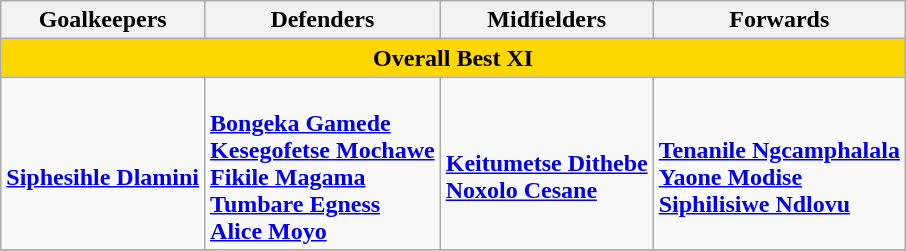<table class="wikitable">
<tr>
<th>Goalkeepers</th>
<th>Defenders</th>
<th>Midfielders</th>
<th>Forwards</th>
</tr>
<tr>
<th colspan="4" style="background-color:gold">Overall Best XI</th>
</tr>
<tr>
<td valign=center><br> <strong><a href='#'>Siphesihle Dlamini</a></strong></td>
<td valign=center><br> <strong><a href='#'>Bongeka Gamede</a></strong><br> <strong><a href='#'>Kesegofetse Mochawe</a></strong><br> <strong><a href='#'>Fikile Magama</a></strong><br> <strong><a href='#'>Tumbare Egness</a></strong><br> <strong><a href='#'>Alice Moyo</a></strong></td>
<td valign=center><br> <strong><a href='#'>Keitumetse Dithebe</a></strong><br> <strong><a href='#'>Noxolo Cesane</a></strong><br></td>
<td valign=center><br> <strong><a href='#'>Tenanile Ngcamphalala</a></strong><br> <strong><a href='#'>Yaone Modise</a></strong><br> <strong><a href='#'>Siphilisiwe Ndlovu</a></strong></td>
</tr>
<tr>
</tr>
</table>
